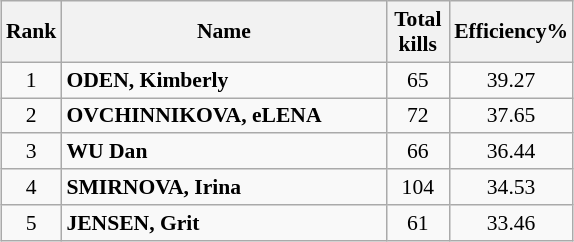<table class="wikitable" style="margin:0.5em auto;width=480;font-size:90%">
<tr>
<th width=30>Rank</th>
<th width=210>Name</th>
<th width=35>Total kills</th>
<th width=35>Efficiency%</th>
</tr>
<tr>
<td align=center>1</td>
<td> <strong>ODEN, Kimberly</strong></td>
<td align=center>65</td>
<td align=center>39.27</td>
</tr>
<tr>
<td align=center>2</td>
<td> <strong>OVCHINNIKOVA, eLENA</strong></td>
<td align=center>72</td>
<td align=center>37.65</td>
</tr>
<tr>
<td align=center>3</td>
<td> <strong>WU Dan</strong></td>
<td align=center>66</td>
<td align=center>36.44</td>
</tr>
<tr>
<td align=center>4</td>
<td> <strong>SMIRNOVA, Irina</strong></td>
<td align=center>104</td>
<td align=center>34.53</td>
</tr>
<tr>
<td align=center>5</td>
<td> <strong>JENSEN, Grit</strong></td>
<td align=center>61</td>
<td align=center>33.46</td>
</tr>
</table>
